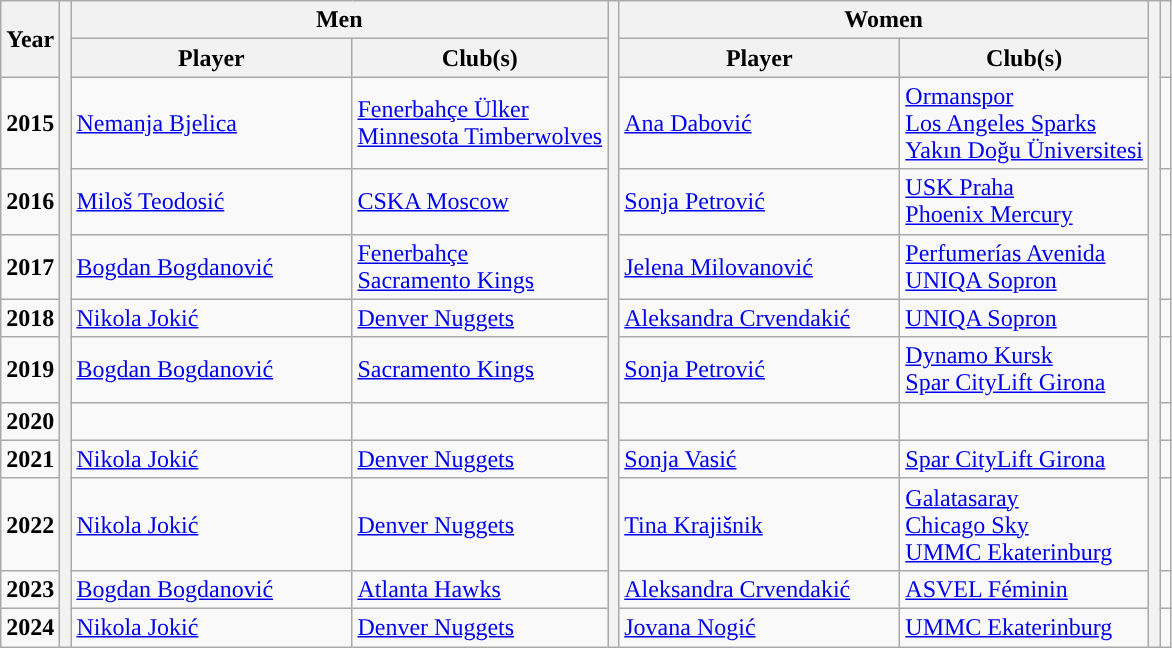<table class="wikitable">
<tr>
<th rowspan=2>Year</th>
<th rowspan=12></th>
<th colspan=2>Men</th>
<th rowspan=12></th>
<th colspan=2>Women</th>
<th rowspan=12></th>
<th rowspan=2></th>
</tr>
<tr>
<th style="width:180px">Player</th>
<th>Club(s)</th>
<th style="width:180px">Player</th>
<th>Club(s)</th>
</tr>
<tr>
<td style="text-align:center;"><strong>2015</strong></td>
<td><a href='#'>Nemanja Bjelica</a></td>
<td> <a href='#'>Fenerbahçe Ülker</a><br>  <a href='#'>Minnesota Timberwolves</a></td>
<td><a href='#'>Ana Dabović</a></td>
<td> <a href='#'>Ormanspor</a><br> <a href='#'>Los Angeles Sparks</a><br> <a href='#'>Yakın Doğu Üniversitesi</a></td>
<td style="text-align:center;"></td>
</tr>
<tr>
<td style="text-align:center;"><strong>2016</strong></td>
<td><a href='#'>Miloš Teodosić</a></td>
<td> <a href='#'>CSKA Moscow</a></td>
<td><a href='#'>Sonja Petrović</a></td>
<td> <a href='#'>USK Praha</a><br> <a href='#'>Phoenix Mercury</a></td>
<td style="text-align:center;"></td>
</tr>
<tr>
<td style="text-align:center;"><strong>2017</strong></td>
<td><a href='#'>Bogdan Bogdanović</a></td>
<td> <a href='#'>Fenerbahçe</a><br>  <a href='#'>Sacramento Kings</a></td>
<td><a href='#'>Jelena Milovanović</a></td>
<td> <a href='#'>Perfumerías Avenida</a><br> <a href='#'>UNIQA Sopron</a></td>
<td style="text-align:center;"></td>
</tr>
<tr>
<td style="text-align:center;"><strong>2018</strong></td>
<td><a href='#'>Nikola Jokić</a></td>
<td> <a href='#'>Denver Nuggets</a></td>
<td><a href='#'>Aleksandra Crvendakić</a></td>
<td> <a href='#'>UNIQA Sopron</a></td>
<td style="text-align:center;"></td>
</tr>
<tr>
<td style="text-align:center;"><strong>2019</strong></td>
<td><a href='#'>Bogdan Bogdanović</a></td>
<td> <a href='#'>Sacramento Kings</a></td>
<td><a href='#'>Sonja Petrović</a></td>
<td> <a href='#'>Dynamo Kursk</a><br> <a href='#'>Spar CityLift Girona</a></td>
<td style="text-align:center;"></td>
</tr>
<tr>
<td style="text-align:center;"><strong>2020</strong></td>
<td></td>
<td></td>
<td></td>
<td></td>
<td></td>
</tr>
<tr>
<td style="text-align:center;"><strong>2021</strong></td>
<td><a href='#'>Nikola Jokić</a></td>
<td> <a href='#'>Denver Nuggets</a></td>
<td><a href='#'>Sonja Vasić</a></td>
<td> <a href='#'>Spar CityLift Girona</a></td>
<td style="text-align:center;"></td>
</tr>
<tr>
<td style="text-align:center;"><strong>2022</strong></td>
<td><a href='#'>Nikola Jokić</a></td>
<td> <a href='#'>Denver Nuggets</a></td>
<td><a href='#'>Tina Krajišnik</a></td>
<td> <a href='#'>Galatasaray</a><br> <a href='#'>Chicago Sky</a><br> <a href='#'>UMMC Ekaterinburg</a></td>
<td style="text-align:center;"></td>
</tr>
<tr>
<td style="text-align:center;"><strong>2023</strong></td>
<td><a href='#'>Bogdan Bogdanović</a></td>
<td> <a href='#'>Atlanta Hawks</a></td>
<td><a href='#'>Aleksandra Crvendakić</a></td>
<td> <a href='#'>ASVEL Féminin</a></td>
<td style="text-align:center;"></td>
</tr>
<tr>
<td style="text-align:center;"><strong>2024</strong></td>
<td><a href='#'>Nikola Jokić</a></td>
<td> <a href='#'>Denver Nuggets</a></td>
<td><a href='#'>Jovana Nogić</a></td>
<td> <a href='#'>UMMC Ekaterinburg</a></td>
<td style="text-align:center;"></td>
</tr>
</table>
